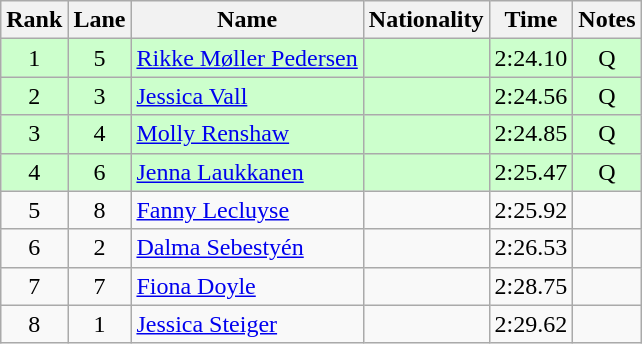<table class="wikitable sortable" style="text-align:center">
<tr>
<th>Rank</th>
<th>Lane</th>
<th>Name</th>
<th>Nationality</th>
<th>Time</th>
<th>Notes</th>
</tr>
<tr bgcolor=ccffcc>
<td>1</td>
<td>5</td>
<td align=left><a href='#'>Rikke Møller Pedersen</a></td>
<td align=left></td>
<td>2:24.10</td>
<td>Q</td>
</tr>
<tr bgcolor=ccffcc>
<td>2</td>
<td>3</td>
<td align=left><a href='#'>Jessica Vall</a></td>
<td align=left></td>
<td>2:24.56</td>
<td>Q</td>
</tr>
<tr bgcolor=ccffcc>
<td>3</td>
<td>4</td>
<td align=left><a href='#'>Molly Renshaw</a></td>
<td align=left></td>
<td>2:24.85</td>
<td>Q</td>
</tr>
<tr bgcolor=ccffcc>
<td>4</td>
<td>6</td>
<td align=left><a href='#'>Jenna Laukkanen</a></td>
<td align=left></td>
<td>2:25.47</td>
<td>Q</td>
</tr>
<tr>
<td>5</td>
<td>8</td>
<td align=left><a href='#'>Fanny Lecluyse</a></td>
<td align=left></td>
<td>2:25.92</td>
<td></td>
</tr>
<tr>
<td>6</td>
<td>2</td>
<td align=left><a href='#'>Dalma Sebestyén</a></td>
<td align=left></td>
<td>2:26.53</td>
<td></td>
</tr>
<tr>
<td>7</td>
<td>7</td>
<td align=left><a href='#'>Fiona Doyle</a></td>
<td align=left></td>
<td>2:28.75</td>
<td></td>
</tr>
<tr>
<td>8</td>
<td>1</td>
<td align=left><a href='#'>Jessica Steiger</a></td>
<td align=left></td>
<td>2:29.62</td>
<td></td>
</tr>
</table>
